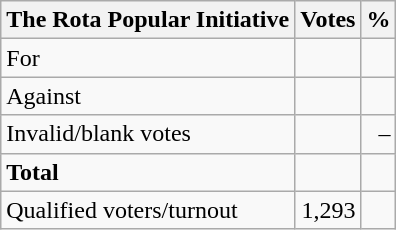<table class=wikitable style=text-align:right>
<tr>
<th>The Rota Popular Initiative</th>
<th>Votes</th>
<th>%</th>
</tr>
<tr>
<td align=left>For</td>
<td></td>
<td></td>
</tr>
<tr>
<td align=left>Against</td>
<td></td>
<td></td>
</tr>
<tr>
<td align=left>Invalid/blank votes</td>
<td></td>
<td>–</td>
</tr>
<tr>
<td align=left><strong>Total</strong></td>
<td><strong> </strong></td>
<td><strong> </strong></td>
</tr>
<tr>
<td align=left>Qualified voters/turnout</td>
<td>1,293</td>
<td></td>
</tr>
</table>
